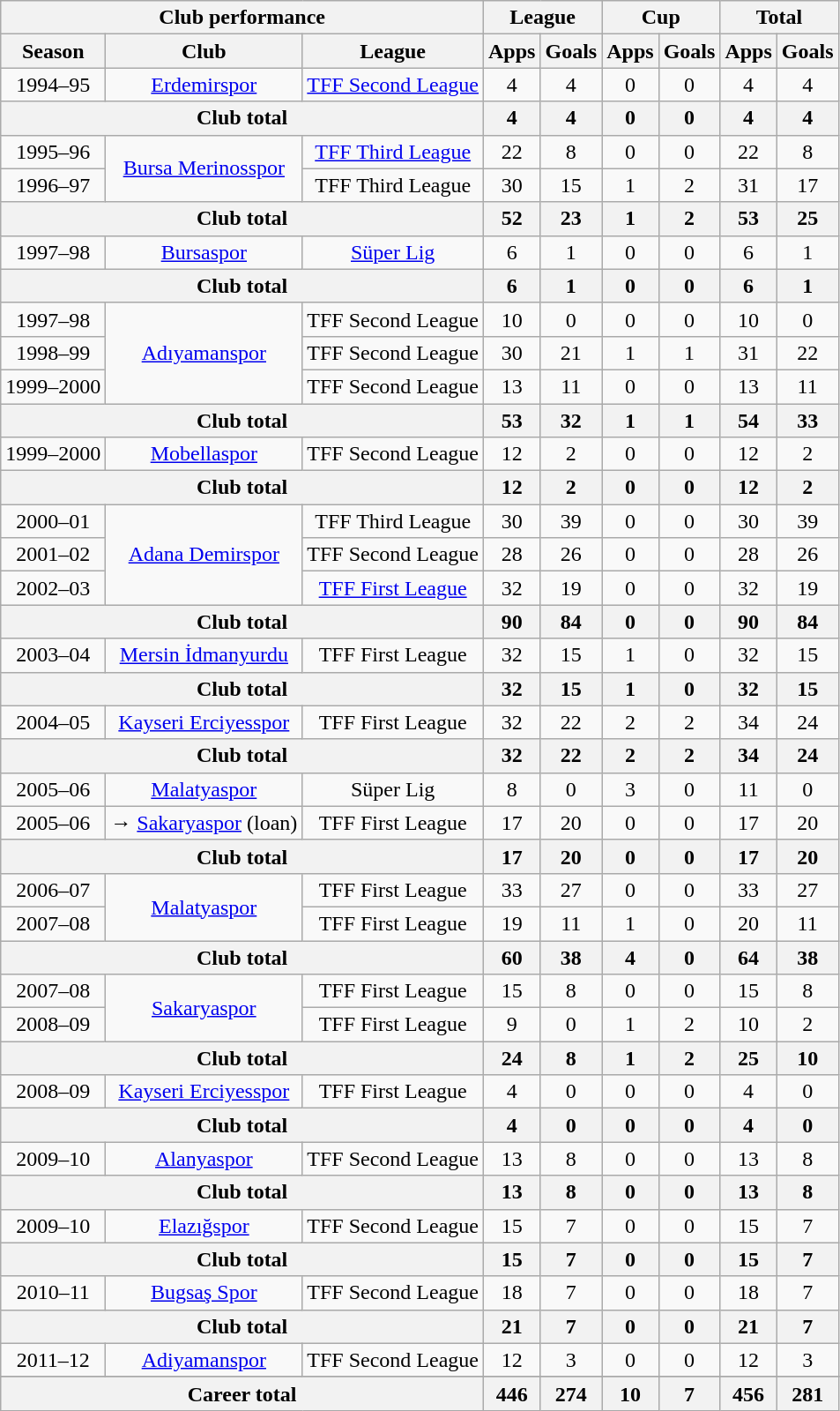<table class="wikitable" style="text-align:center">
<tr>
<th colspan=3>Club performance</th>
<th colspan=2>League</th>
<th colspan=2>Cup</th>
<th colspan=2>Total</th>
</tr>
<tr>
<th>Season</th>
<th>Club</th>
<th>League</th>
<th>Apps</th>
<th>Goals</th>
<th>Apps</th>
<th>Goals</th>
<th>Apps</th>
<th>Goals</th>
</tr>
<tr>
<td>1994–95</td>
<td rowspan="1"><a href='#'>Erdemirspor</a></td>
<td><a href='#'>TFF Second League</a></td>
<td>4</td>
<td>4</td>
<td>0</td>
<td>0</td>
<td>4</td>
<td>4</td>
</tr>
<tr>
<th colspan="3">Club total</th>
<th>4</th>
<th>4</th>
<th>0</th>
<th>0</th>
<th>4</th>
<th>4</th>
</tr>
<tr>
<td>1995–96</td>
<td rowspan="2"><a href='#'>Bursa Merinosspor</a></td>
<td><a href='#'>TFF Third League</a></td>
<td>22</td>
<td>8</td>
<td>0</td>
<td>0</td>
<td>22</td>
<td>8</td>
</tr>
<tr>
<td>1996–97</td>
<td>TFF Third League</td>
<td>30</td>
<td>15</td>
<td>1</td>
<td>2</td>
<td>31</td>
<td>17</td>
</tr>
<tr>
<th colspan="3">Club total</th>
<th>52</th>
<th>23</th>
<th>1</th>
<th>2</th>
<th>53</th>
<th>25</th>
</tr>
<tr>
<td>1997–98</td>
<td rowspan="1"><a href='#'>Bursaspor</a></td>
<td><a href='#'>Süper Lig</a></td>
<td>6</td>
<td>1</td>
<td>0</td>
<td>0</td>
<td>6</td>
<td>1</td>
</tr>
<tr>
<th colspan="3">Club total</th>
<th>6</th>
<th>1</th>
<th>0</th>
<th>0</th>
<th>6</th>
<th>1</th>
</tr>
<tr>
<td>1997–98</td>
<td rowspan="3"><a href='#'>Adıyamanspor</a></td>
<td>TFF Second League</td>
<td>10</td>
<td>0</td>
<td>0</td>
<td>0</td>
<td>10</td>
<td>0</td>
</tr>
<tr>
<td>1998–99</td>
<td>TFF Second League</td>
<td>30</td>
<td>21</td>
<td>1</td>
<td>1</td>
<td>31</td>
<td>22</td>
</tr>
<tr>
<td>1999–2000</td>
<td>TFF Second League</td>
<td>13</td>
<td>11</td>
<td>0</td>
<td>0</td>
<td>13</td>
<td>11</td>
</tr>
<tr>
<th colspan="3">Club total</th>
<th>53</th>
<th>32</th>
<th>1</th>
<th>1</th>
<th>54</th>
<th>33</th>
</tr>
<tr>
<td>1999–2000</td>
<td rowspan="1"><a href='#'>Mobellaspor</a></td>
<td>TFF Second League</td>
<td>12</td>
<td>2</td>
<td>0</td>
<td>0</td>
<td>12</td>
<td>2</td>
</tr>
<tr>
<th colspan="3">Club total</th>
<th>12</th>
<th>2</th>
<th>0</th>
<th>0</th>
<th>12</th>
<th>2</th>
</tr>
<tr>
<td>2000–01</td>
<td rowspan="3"><a href='#'>Adana Demirspor</a></td>
<td>TFF Third League</td>
<td>30</td>
<td>39</td>
<td>0</td>
<td>0</td>
<td>30</td>
<td>39</td>
</tr>
<tr>
<td>2001–02</td>
<td>TFF Second League</td>
<td>28</td>
<td>26</td>
<td>0</td>
<td>0</td>
<td>28</td>
<td>26</td>
</tr>
<tr>
<td>2002–03</td>
<td><a href='#'>TFF First League</a></td>
<td>32</td>
<td>19</td>
<td>0</td>
<td>0</td>
<td>32</td>
<td>19</td>
</tr>
<tr>
<th colspan="3">Club total</th>
<th>90</th>
<th>84</th>
<th>0</th>
<th>0</th>
<th>90</th>
<th>84</th>
</tr>
<tr>
<td>2003–04</td>
<td rowspan="1"><a href='#'>Mersin İdmanyurdu</a></td>
<td>TFF First League</td>
<td>32</td>
<td>15</td>
<td>1</td>
<td>0</td>
<td>32</td>
<td>15</td>
</tr>
<tr>
<th colspan="3">Club total</th>
<th>32</th>
<th>15</th>
<th>1</th>
<th>0</th>
<th>32</th>
<th>15</th>
</tr>
<tr>
<td>2004–05</td>
<td rowspan="1"><a href='#'>Kayseri Erciyesspor</a></td>
<td>TFF First League</td>
<td>32</td>
<td>22</td>
<td>2</td>
<td>2</td>
<td>34</td>
<td>24</td>
</tr>
<tr>
<th colspan="3">Club total</th>
<th>32</th>
<th>22</th>
<th>2</th>
<th>2</th>
<th>34</th>
<th>24</th>
</tr>
<tr>
<td>2005–06</td>
<td rowspan="1"><a href='#'>Malatyaspor</a></td>
<td>Süper Lig</td>
<td>8</td>
<td>0</td>
<td>3</td>
<td>0</td>
<td>11</td>
<td>0</td>
</tr>
<tr>
<td>2005–06</td>
<td rowspan="1">→ <a href='#'>Sakaryaspor</a> (loan)</td>
<td>TFF First League</td>
<td>17</td>
<td>20</td>
<td>0</td>
<td>0</td>
<td>17</td>
<td>20</td>
</tr>
<tr>
<th colspan="3">Club total</th>
<th>17</th>
<th>20</th>
<th>0</th>
<th>0</th>
<th>17</th>
<th>20</th>
</tr>
<tr>
<td>2006–07</td>
<td rowspan="2"><a href='#'>Malatyaspor</a></td>
<td>TFF First League</td>
<td>33</td>
<td>27</td>
<td>0</td>
<td>0</td>
<td>33</td>
<td>27</td>
</tr>
<tr>
<td>2007–08</td>
<td>TFF First League</td>
<td>19</td>
<td>11</td>
<td>1</td>
<td>0</td>
<td>20</td>
<td>11</td>
</tr>
<tr>
<th colspan="3">Club total</th>
<th>60</th>
<th>38</th>
<th>4</th>
<th>0</th>
<th>64</th>
<th>38</th>
</tr>
<tr>
<td>2007–08</td>
<td rowspan="2"><a href='#'>Sakaryaspor</a></td>
<td>TFF First League</td>
<td>15</td>
<td>8</td>
<td>0</td>
<td>0</td>
<td>15</td>
<td>8</td>
</tr>
<tr>
<td>2008–09</td>
<td>TFF First League</td>
<td>9</td>
<td>0</td>
<td>1</td>
<td>2</td>
<td>10</td>
<td>2</td>
</tr>
<tr>
<th colspan="3">Club total</th>
<th>24</th>
<th>8</th>
<th>1</th>
<th>2</th>
<th>25</th>
<th>10</th>
</tr>
<tr>
<td>2008–09</td>
<td rowspan="1"><a href='#'>Kayseri Erciyesspor</a></td>
<td>TFF First League</td>
<td>4</td>
<td>0</td>
<td>0</td>
<td>0</td>
<td>4</td>
<td>0</td>
</tr>
<tr>
<th colspan="3">Club total</th>
<th>4</th>
<th>0</th>
<th>0</th>
<th>0</th>
<th>4</th>
<th>0</th>
</tr>
<tr>
<td>2009–10</td>
<td rowspan="1"><a href='#'>Alanyaspor</a></td>
<td>TFF Second League</td>
<td>13</td>
<td>8</td>
<td>0</td>
<td>0</td>
<td>13</td>
<td>8</td>
</tr>
<tr>
<th colspan="3">Club total</th>
<th>13</th>
<th>8</th>
<th>0</th>
<th>0</th>
<th>13</th>
<th>8</th>
</tr>
<tr>
<td>2009–10</td>
<td rowspan="1"><a href='#'>Elazığspor</a></td>
<td>TFF Second League</td>
<td>15</td>
<td>7</td>
<td>0</td>
<td>0</td>
<td>15</td>
<td>7</td>
</tr>
<tr>
<th colspan="3">Club total</th>
<th>15</th>
<th>7</th>
<th>0</th>
<th>0</th>
<th>15</th>
<th>7</th>
</tr>
<tr>
<td>2010–11</td>
<td rowspan="1"><a href='#'>Bugsaş Spor</a></td>
<td>TFF Second League</td>
<td>18</td>
<td>7</td>
<td>0</td>
<td>0</td>
<td>18</td>
<td>7</td>
</tr>
<tr>
<th colspan="3">Club total</th>
<th>21</th>
<th>7</th>
<th>0</th>
<th>0</th>
<th>21</th>
<th>7</th>
</tr>
<tr>
<td>2011–12</td>
<td rowspan="1"><a href='#'>Adiyamanspor</a></td>
<td>TFF Second League</td>
<td>12</td>
<td>3</td>
<td>0</td>
<td>0</td>
<td>12</td>
<td>3</td>
</tr>
<tr>
</tr>
<tr>
<th colspan=3>Career total</th>
<th>446</th>
<th>274</th>
<th>10</th>
<th>7</th>
<th>456</th>
<th>281</th>
</tr>
</table>
